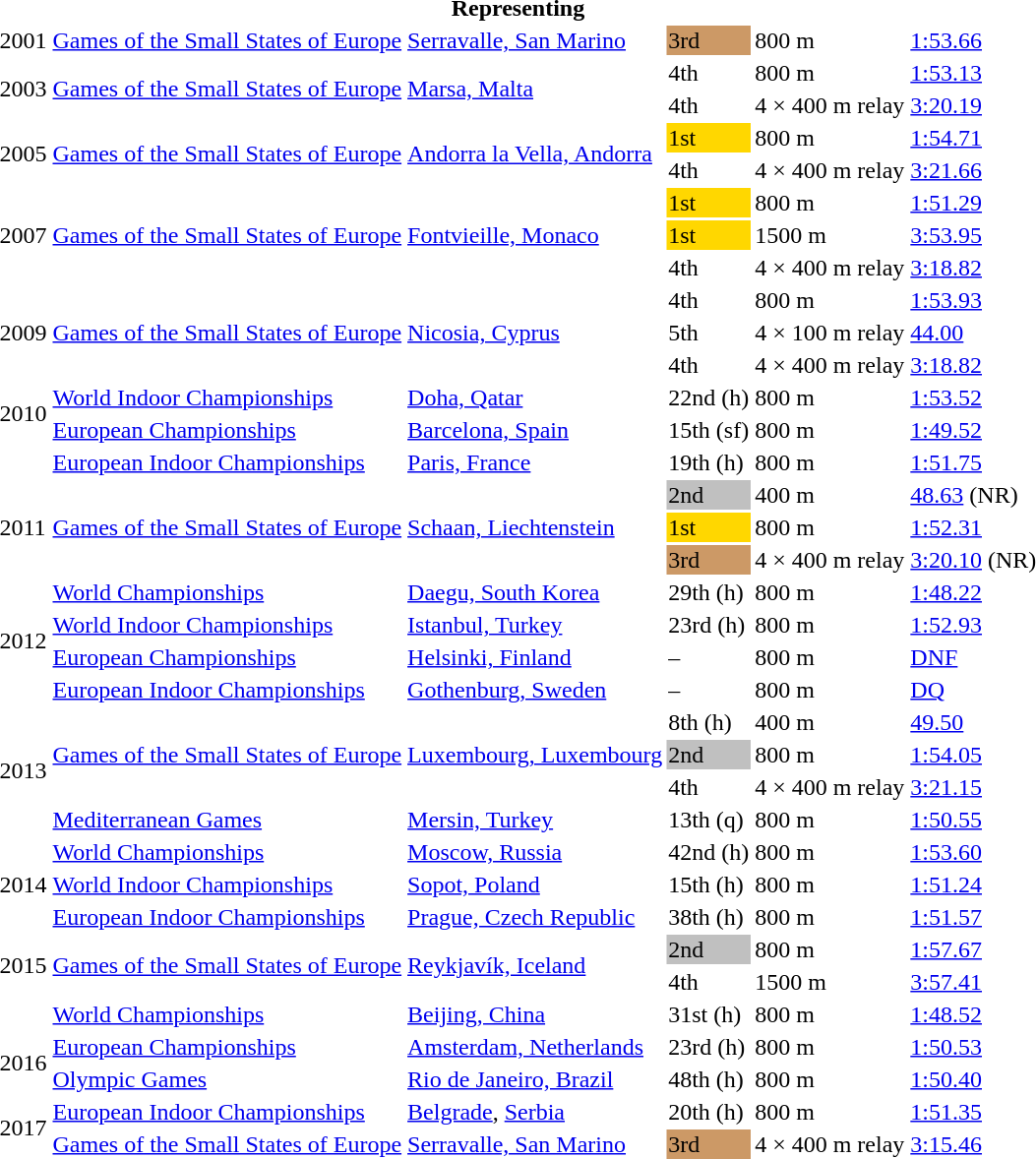<table>
<tr>
<th colspan="6">Representing </th>
</tr>
<tr>
<td>2001</td>
<td><a href='#'>Games of the Small States of Europe</a></td>
<td><a href='#'>Serravalle, San Marino</a></td>
<td bgcolor=cc9966>3rd</td>
<td>800 m</td>
<td><a href='#'>1:53.66</a></td>
</tr>
<tr>
<td rowspan=2>2003</td>
<td rowspan=2><a href='#'>Games of the Small States of Europe</a></td>
<td rowspan=2><a href='#'>Marsa, Malta</a></td>
<td>4th</td>
<td>800 m</td>
<td><a href='#'>1:53.13</a></td>
</tr>
<tr>
<td>4th</td>
<td>4 × 400 m relay</td>
<td><a href='#'>3:20.19</a></td>
</tr>
<tr>
<td rowspan=2>2005</td>
<td rowspan=2><a href='#'>Games of the Small States of Europe</a></td>
<td rowspan=2><a href='#'>Andorra la Vella, Andorra</a></td>
<td bgcolor=gold>1st</td>
<td>800 m</td>
<td><a href='#'>1:54.71</a></td>
</tr>
<tr>
<td>4th</td>
<td>4 × 400 m relay</td>
<td><a href='#'>3:21.66</a></td>
</tr>
<tr>
<td rowspan=3>2007</td>
<td rowspan=3><a href='#'>Games of the Small States of Europe</a></td>
<td rowspan=3><a href='#'>Fontvieille, Monaco</a></td>
<td bgcolor=gold>1st</td>
<td>800 m</td>
<td><a href='#'>1:51.29</a></td>
</tr>
<tr>
<td bgcolor=gold>1st</td>
<td>1500 m</td>
<td><a href='#'>3:53.95</a></td>
</tr>
<tr>
<td>4th</td>
<td>4 × 400 m relay</td>
<td><a href='#'>3:18.82</a></td>
</tr>
<tr>
<td rowspan=3>2009</td>
<td rowspan=3><a href='#'>Games of the Small States of Europe</a></td>
<td rowspan=3><a href='#'>Nicosia, Cyprus</a></td>
<td>4th</td>
<td>800 m</td>
<td><a href='#'>1:53.93</a></td>
</tr>
<tr>
<td>5th</td>
<td>4 × 100 m relay</td>
<td><a href='#'>44.00</a></td>
</tr>
<tr>
<td>4th</td>
<td>4 × 400 m relay</td>
<td><a href='#'>3:18.82</a></td>
</tr>
<tr>
<td rowspan=2>2010</td>
<td><a href='#'>World Indoor Championships</a></td>
<td><a href='#'>Doha, Qatar</a></td>
<td>22nd (h)</td>
<td>800 m</td>
<td><a href='#'>1:53.52</a></td>
</tr>
<tr>
<td><a href='#'>European Championships</a></td>
<td><a href='#'>Barcelona, Spain</a></td>
<td>15th (sf)</td>
<td>800 m</td>
<td><a href='#'>1:49.52</a></td>
</tr>
<tr>
<td rowspan=5>2011</td>
<td><a href='#'>European Indoor Championships</a></td>
<td><a href='#'>Paris, France</a></td>
<td>19th (h)</td>
<td>800 m</td>
<td><a href='#'>1:51.75</a></td>
</tr>
<tr>
<td rowspan=3><a href='#'>Games of the Small States of Europe</a></td>
<td rowspan=3><a href='#'>Schaan, Liechtenstein</a></td>
<td bgcolor=silver>2nd</td>
<td>400 m</td>
<td><a href='#'>48.63</a> (NR)</td>
</tr>
<tr>
<td bgcolor=gold>1st</td>
<td>800 m</td>
<td><a href='#'>1:52.31</a></td>
</tr>
<tr>
<td bgcolor=cc9966>3rd</td>
<td>4 × 400 m relay</td>
<td><a href='#'>3:20.10</a> (NR)</td>
</tr>
<tr>
<td><a href='#'>World Championships</a></td>
<td><a href='#'>Daegu, South Korea</a></td>
<td>29th (h)</td>
<td>800 m</td>
<td><a href='#'>1:48.22</a></td>
</tr>
<tr>
<td rowspan=2>2012</td>
<td><a href='#'>World Indoor Championships</a></td>
<td><a href='#'>Istanbul, Turkey</a></td>
<td>23rd (h)</td>
<td>800 m</td>
<td><a href='#'>1:52.93</a></td>
</tr>
<tr>
<td><a href='#'>European Championships</a></td>
<td><a href='#'>Helsinki, Finland</a></td>
<td>–</td>
<td>800 m</td>
<td><a href='#'>DNF</a></td>
</tr>
<tr>
<td rowspan=6>2013</td>
<td><a href='#'>European Indoor Championships</a></td>
<td><a href='#'>Gothenburg, Sweden</a></td>
<td>–</td>
<td>800 m</td>
<td><a href='#'>DQ</a></td>
</tr>
<tr>
<td rowspan=3><a href='#'>Games of the Small States of Europe</a></td>
<td rowspan=3><a href='#'>Luxembourg, Luxembourg</a></td>
<td>8th (h)</td>
<td>400 m</td>
<td><a href='#'>49.50</a></td>
</tr>
<tr>
<td bgcolor=silver>2nd</td>
<td>800 m</td>
<td><a href='#'>1:54.05</a></td>
</tr>
<tr>
<td>4th</td>
<td>4 × 400 m relay</td>
<td><a href='#'>3:21.15</a></td>
</tr>
<tr>
<td><a href='#'>Mediterranean Games</a></td>
<td><a href='#'>Mersin, Turkey</a></td>
<td>13th (q)</td>
<td>800 m</td>
<td><a href='#'>1:50.55</a></td>
</tr>
<tr>
<td><a href='#'>World Championships</a></td>
<td><a href='#'>Moscow, Russia</a></td>
<td>42nd (h)</td>
<td>800 m</td>
<td><a href='#'>1:53.60</a></td>
</tr>
<tr>
<td>2014</td>
<td><a href='#'>World Indoor Championships</a></td>
<td><a href='#'>Sopot, Poland</a></td>
<td>15th (h)</td>
<td>800 m</td>
<td><a href='#'>1:51.24</a></td>
</tr>
<tr>
<td rowspan=4>2015</td>
<td><a href='#'>European Indoor Championships</a></td>
<td><a href='#'>Prague, Czech Republic</a></td>
<td>38th (h)</td>
<td>800 m</td>
<td><a href='#'>1:51.57</a></td>
</tr>
<tr>
<td rowspan=2><a href='#'>Games of the Small States of Europe</a></td>
<td rowspan=2><a href='#'>Reykjavík, Iceland</a></td>
<td bgcolor=silver>2nd</td>
<td>800 m</td>
<td><a href='#'>1:57.67</a></td>
</tr>
<tr>
<td>4th</td>
<td>1500 m</td>
<td><a href='#'>3:57.41</a></td>
</tr>
<tr>
<td><a href='#'>World Championships</a></td>
<td><a href='#'>Beijing, China</a></td>
<td>31st (h)</td>
<td>800 m</td>
<td><a href='#'>1:48.52</a></td>
</tr>
<tr>
<td rowspan=2>2016</td>
<td><a href='#'>European Championships</a></td>
<td><a href='#'>Amsterdam, Netherlands</a></td>
<td>23rd (h)</td>
<td>800 m</td>
<td><a href='#'>1:50.53</a></td>
</tr>
<tr>
<td><a href='#'>Olympic Games</a></td>
<td><a href='#'>Rio de Janeiro, Brazil</a></td>
<td>48th (h)</td>
<td>800 m</td>
<td><a href='#'>1:50.40</a></td>
</tr>
<tr>
<td rowspan=2>2017</td>
<td><a href='#'>European Indoor Championships</a></td>
<td><a href='#'>Belgrade</a>, <a href='#'>Serbia</a></td>
<td>20th (h)</td>
<td>800 m</td>
<td><a href='#'>1:51.35</a></td>
</tr>
<tr>
<td><a href='#'>Games of the Small States of Europe</a></td>
<td><a href='#'>Serravalle, San Marino</a></td>
<td bgcolor=cc9966>3rd</td>
<td>4 × 400 m relay</td>
<td><a href='#'>3:15.46</a></td>
</tr>
</table>
